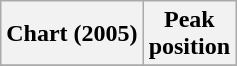<table class="wikitable sortable plainrowheaders" style="text-align:center;">
<tr>
<th>Chart (2005)</th>
<th>Peak<br>position</th>
</tr>
<tr>
</tr>
</table>
